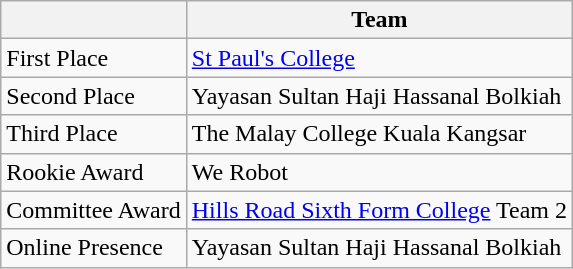<table class="wikitable">
<tr>
<th></th>
<th>Team</th>
</tr>
<tr>
<td>First Place</td>
<td><a href='#'>St Paul's College</a></td>
</tr>
<tr>
<td>Second Place</td>
<td>Yayasan Sultan Haji Hassanal Bolkiah</td>
</tr>
<tr>
<td>Third Place</td>
<td>The Malay College Kuala Kangsar</td>
</tr>
<tr>
<td>Rookie Award</td>
<td>We Robot</td>
</tr>
<tr>
<td>Committee Award</td>
<td><a href='#'>Hills Road Sixth Form College</a> Team 2</td>
</tr>
<tr>
<td>Online Presence</td>
<td>Yayasan Sultan Haji Hassanal Bolkiah</td>
</tr>
</table>
